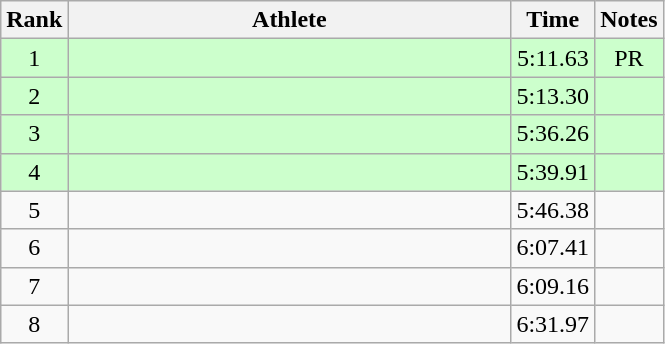<table class="wikitable" style="text-align:center">
<tr>
<th>Rank</th>
<th Style="width:18em">Athlete</th>
<th>Time</th>
<th>Notes</th>
</tr>
<tr style="background:#cfc">
<td>1</td>
<td style="text-align:left"></td>
<td>5:11.63</td>
<td>PR</td>
</tr>
<tr style="background:#cfc">
<td>2</td>
<td style="text-align:left"></td>
<td>5:13.30</td>
<td></td>
</tr>
<tr style="background:#cfc">
<td>3</td>
<td style="text-align:left"></td>
<td>5:36.26</td>
<td></td>
</tr>
<tr style="background:#cfc">
<td>4</td>
<td style="text-align:left"></td>
<td>5:39.91</td>
<td></td>
</tr>
<tr>
<td>5</td>
<td style="text-align:left"></td>
<td>5:46.38</td>
<td></td>
</tr>
<tr>
<td>6</td>
<td style="text-align:left"></td>
<td>6:07.41</td>
<td></td>
</tr>
<tr>
<td>7</td>
<td style="text-align:left"></td>
<td>6:09.16</td>
<td></td>
</tr>
<tr>
<td>8</td>
<td style="text-align:left"></td>
<td>6:31.97</td>
<td></td>
</tr>
</table>
